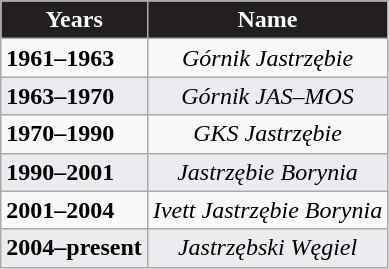<table class="wikitable" style="font-size:100%">
<tr>
<th style="color:#FFFFFF; background-color:#231F20">Years</th>
<th style="color:#FFFFFF; background-color:#231F20">Name</th>
</tr>
<tr>
<td><strong>1961–1963</strong></td>
<td align=center><em>Górnik Jastrzębie</em></td>
</tr>
<tr style="background:#EAECF0">
<td><strong>1963–1970</strong></td>
<td align=center><em> Górnik JAS–MOS</em></td>
</tr>
<tr>
<td><strong>1970–1990</strong></td>
<td align=center><em>GKS Jastrzębie</em></td>
</tr>
<tr style="background:#EAECF0">
<td><strong>1990–2001</strong></td>
<td align=center><em>Jastrzębie Borynia</em></td>
</tr>
<tr>
<td><strong>2001–2004</strong></td>
<td align=center><em>Ivett Jastrzębie Borynia</em></td>
</tr>
<tr style="background:#EAECF0">
<td><strong>2004–present</strong></td>
<td align=center><em>Jastrzębski Węgiel</em></td>
</tr>
</table>
